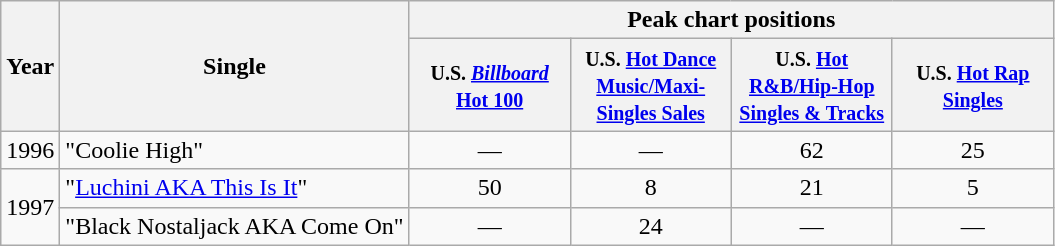<table class="wikitable">
<tr>
<th rowspan="2">Year</th>
<th rowspan="2">Single</th>
<th colspan="4">Peak chart positions</th>
</tr>
<tr>
<th style="width:100px;"><small>U.S. <a href='#'><em>Billboard</em> Hot 100</a></small></th>
<th style="width:100px;"><small>U.S. <a href='#'>Hot Dance Music/Maxi-Singles Sales</a></small></th>
<th style="width:100px;"><small>U.S. <a href='#'>Hot R&B/Hip-Hop Singles & Tracks</a></small></th>
<th style="width:100px;"><small>U.S. <a href='#'>Hot Rap Singles</a></small></th>
</tr>
<tr>
<td style="text-align:center;">1996</td>
<td align="left">"Coolie High"</td>
<td style="text-align:center;">—</td>
<td style="text-align:center;">—</td>
<td style="text-align:center;">62</td>
<td style="text-align:center;">25</td>
</tr>
<tr>
<td style="text-align:center;" rowspan="2">1997</td>
<td align="left">"<a href='#'>Luchini AKA This Is It</a>"</td>
<td style="text-align:center;">50</td>
<td style="text-align:center;">8</td>
<td style="text-align:center;">21</td>
<td style="text-align:center;">5</td>
</tr>
<tr>
<td align="left">"Black Nostaljack AKA Come On"</td>
<td style="text-align:center;">—</td>
<td style="text-align:center;">24</td>
<td style="text-align:center;">—</td>
<td style="text-align:center;">—</td>
</tr>
</table>
